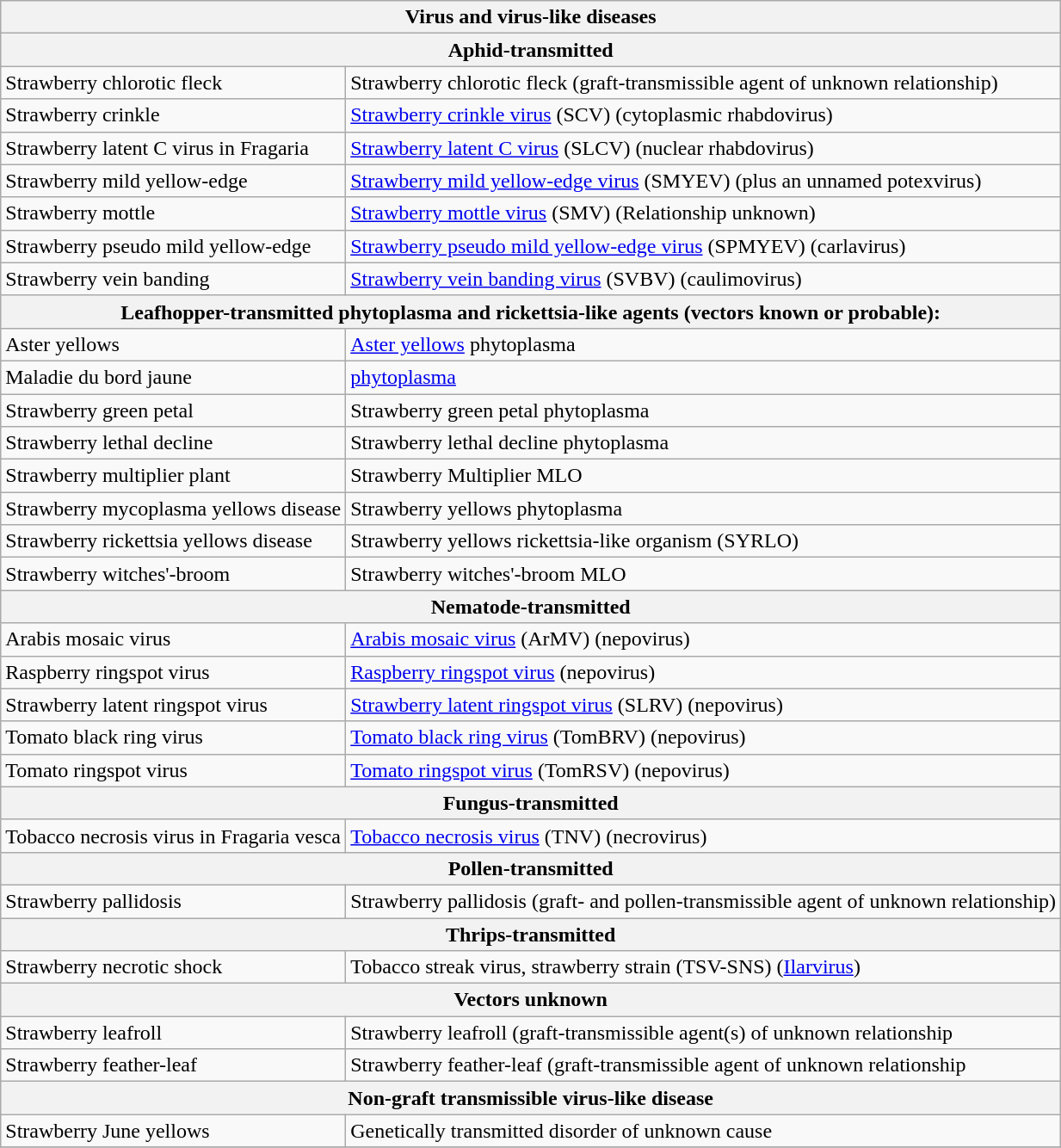<table class="wikitable" style="clear">
<tr>
<th colspan=2><strong>Virus and virus-like diseases</strong><br></th>
</tr>
<tr>
<th colspan=2>Aphid-transmitted</th>
</tr>
<tr>
<td>Strawberry chlorotic fleck</td>
<td>Strawberry chlorotic fleck (graft-transmissible agent of unknown relationship)</td>
</tr>
<tr>
<td>Strawberry crinkle</td>
<td><a href='#'>Strawberry crinkle virus</a> (SCV) (cytoplasmic rhabdovirus)</td>
</tr>
<tr>
<td>Strawberry latent C virus in Fragaria</td>
<td><a href='#'>Strawberry latent C virus</a> (SLCV) (nuclear rhabdovirus)</td>
</tr>
<tr>
<td>Strawberry mild yellow-edge</td>
<td><a href='#'>Strawberry mild yellow-edge virus</a> (SMYEV) (plus an unnamed potexvirus)</td>
</tr>
<tr>
<td>Strawberry mottle</td>
<td><a href='#'>Strawberry mottle virus</a> (SMV) (Relationship unknown)</td>
</tr>
<tr>
<td>Strawberry pseudo mild yellow-edge</td>
<td><a href='#'>Strawberry pseudo mild yellow-edge virus</a> (SPMYEV) (carlavirus)</td>
</tr>
<tr>
<td>Strawberry vein banding</td>
<td><a href='#'>Strawberry vein banding virus</a> (SVBV) (caulimovirus)</td>
</tr>
<tr>
<th colspan=2>Leafhopper-transmitted phytoplasma and rickettsia-like agents (vectors known or probable):</th>
</tr>
<tr>
<td>Aster yellows</td>
<td><a href='#'>Aster yellows</a> phytoplasma</td>
</tr>
<tr>
<td>Maladie du bord jaune</td>
<td><a href='#'>phytoplasma</a></td>
</tr>
<tr>
<td>Strawberry green petal</td>
<td>Strawberry green petal phytoplasma</td>
</tr>
<tr>
<td>Strawberry lethal decline</td>
<td>Strawberry lethal decline phytoplasma</td>
</tr>
<tr>
<td>Strawberry multiplier plant</td>
<td>Strawberry Multiplier MLO</td>
</tr>
<tr>
<td>Strawberry mycoplasma yellows disease</td>
<td>Strawberry yellows phytoplasma</td>
</tr>
<tr>
<td>Strawberry rickettsia yellows disease</td>
<td>Strawberry yellows rickettsia-like organism (SYRLO)</td>
</tr>
<tr>
<td>Strawberry witches'-broom</td>
<td>Strawberry witches'-broom MLO</td>
</tr>
<tr>
<th colspan=2>Nematode-transmitted</th>
</tr>
<tr>
<td>Arabis mosaic virus</td>
<td><a href='#'>Arabis mosaic virus</a> (ArMV) (nepovirus)</td>
</tr>
<tr>
<td>Raspberry ringspot virus</td>
<td><a href='#'>Raspberry ringspot virus</a> (nepovirus)</td>
</tr>
<tr>
<td>Strawberry latent ringspot virus</td>
<td><a href='#'>Strawberry latent ringspot virus</a> (SLRV) (nepovirus)</td>
</tr>
<tr>
<td>Tomato black ring virus</td>
<td><a href='#'>Tomato black ring virus</a> (TomBRV) (nepovirus)</td>
</tr>
<tr>
<td>Tomato ringspot virus</td>
<td><a href='#'>Tomato ringspot virus</a> (TomRSV) (nepovirus)</td>
</tr>
<tr>
<th colspan=2>Fungus-transmitted</th>
</tr>
<tr>
<td>Tobacco necrosis virus in Fragaria vesca</td>
<td><a href='#'>Tobacco necrosis virus</a> (TNV) (necrovirus)</td>
</tr>
<tr>
<th colspan=2>Pollen-transmitted</th>
</tr>
<tr>
<td>Strawberry pallidosis</td>
<td>Strawberry pallidosis (graft- and pollen-transmissible agent of unknown relationship)</td>
</tr>
<tr>
<th colspan=2>Thrips-transmitted</th>
</tr>
<tr>
<td>Strawberry necrotic shock</td>
<td>Tobacco streak virus, strawberry strain (TSV-SNS) (<a href='#'>Ilarvirus</a>)</td>
</tr>
<tr>
<th colspan="2">Vectors unknown</th>
</tr>
<tr>
<td>Strawberry leafroll</td>
<td>Strawberry leafroll (graft-transmissible agent(s) of unknown relationship</td>
</tr>
<tr>
<td>Strawberry feather-leaf</td>
<td>Strawberry feather-leaf (graft-transmissible agent of unknown relationship</td>
</tr>
<tr>
<th colspan="2">Non-graft transmissible virus-like disease</th>
</tr>
<tr>
<td>Strawberry June yellows</td>
<td>Genetically transmitted disorder of unknown cause</td>
</tr>
<tr>
</tr>
</table>
